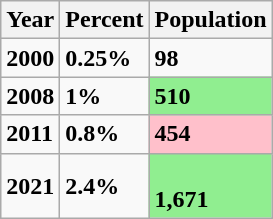<table class="wikitable">
<tr>
<th><strong>Year</strong></th>
<th><strong>Percent</strong></th>
<th><strong>Population</strong></th>
</tr>
<tr>
<td><strong>2000</strong></td>
<td><strong>0.25%</strong></td>
<td style=" "><strong>98 </strong></td>
</tr>
<tr>
<td><strong>2008</strong></td>
<td><strong>1%</strong></td>
<td style="background: lightgreen"><strong>510</strong></td>
</tr>
<tr>
<td><strong>2011</strong></td>
<td><strong>0.8%</strong></td>
<td style="background:pink"><strong>454</strong></td>
</tr>
<tr>
<td><strong>2021</strong></td>
<td><strong>2.4%</strong></td>
<td style="background:lightgreen"><br><strong>1,671</strong></td>
</tr>
</table>
